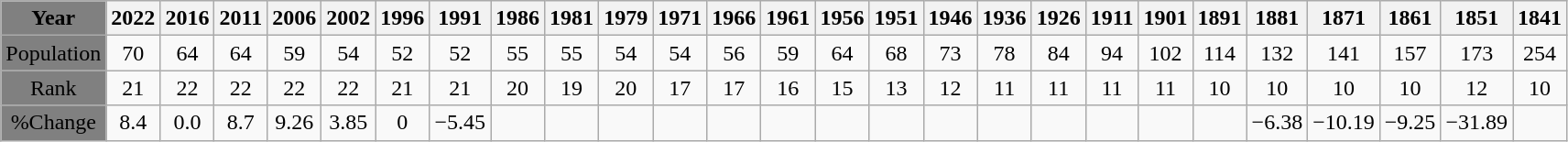<table class="wikitable">
<tr>
<th style="background:grey;">Year</th>
<th>2022</th>
<th>2016</th>
<th>2011</th>
<th>2006</th>
<th>2002</th>
<th>1996</th>
<th>1991</th>
<th>1986</th>
<th>1981</th>
<th>1979</th>
<th>1971</th>
<th>1966</th>
<th>1961</th>
<th>1956</th>
<th>1951</th>
<th>1946</th>
<th>1936</th>
<th>1926</th>
<th>1911</th>
<th>1901</th>
<th>1891</th>
<th>1881</th>
<th>1871</th>
<th>1861</th>
<th>1851</th>
<th>1841</th>
</tr>
<tr align="center">
<td style="background:grey;">Population</td>
<td>70</td>
<td>64</td>
<td>64</td>
<td>59</td>
<td>54</td>
<td>52</td>
<td>52</td>
<td>55</td>
<td>55</td>
<td>54</td>
<td>54</td>
<td>56</td>
<td>59</td>
<td>64</td>
<td>68</td>
<td>73</td>
<td>78</td>
<td>84</td>
<td>94</td>
<td>102</td>
<td>114</td>
<td>132</td>
<td>141</td>
<td>157</td>
<td>173</td>
<td>254</td>
</tr>
<tr align="center">
<td style="background:grey;">Rank</td>
<td>21</td>
<td>22</td>
<td>22</td>
<td>22</td>
<td>22</td>
<td>21</td>
<td>21</td>
<td>20</td>
<td>19</td>
<td>20</td>
<td>17</td>
<td>17</td>
<td>16</td>
<td>15</td>
<td>13</td>
<td>12</td>
<td>11</td>
<td>11</td>
<td>11</td>
<td>11</td>
<td>10</td>
<td>10</td>
<td>10</td>
<td>10</td>
<td>12</td>
<td>10</td>
</tr>
<tr align="center">
<td style="background:grey;">%Change</td>
<td>8.4</td>
<td>0.0</td>
<td>8.7</td>
<td>9.26</td>
<td>3.85</td>
<td>0</td>
<td>−5.45</td>
<td></td>
<td></td>
<td></td>
<td></td>
<td></td>
<td></td>
<td></td>
<td></td>
<td></td>
<td></td>
<td></td>
<td></td>
<td></td>
<td></td>
<td>−6.38</td>
<td>−10.19</td>
<td>−9.25</td>
<td>−31.89</td>
<td></td>
</tr>
</table>
